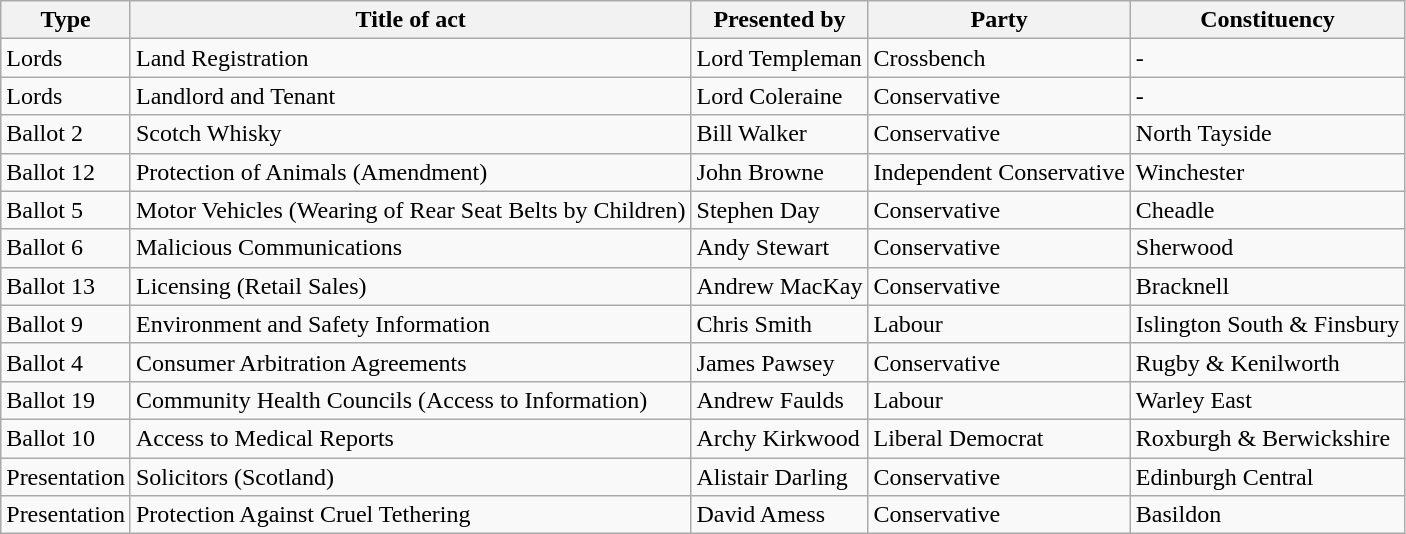<table class="wikitable">
<tr>
<th>Type</th>
<th>Title of act</th>
<th>Presented by</th>
<th>Party</th>
<th>Constituency</th>
</tr>
<tr |->
<td>Lords</td>
<td>Land Registration</td>
<td>Lord Templeman</td>
<td>Crossbench</td>
<td>-</td>
</tr>
<tr>
<td>Lords</td>
<td>Landlord and Tenant</td>
<td>Lord Coleraine</td>
<td>Conservative</td>
<td>-</td>
</tr>
<tr>
<td>Ballot 2</td>
<td>Scotch Whisky</td>
<td>Bill Walker</td>
<td>Conservative</td>
<td>North Tayside</td>
</tr>
<tr>
<td>Ballot 12</td>
<td>Protection of Animals (Amendment)</td>
<td>John Browne</td>
<td>Independent Conservative</td>
<td>Winchester</td>
</tr>
<tr>
<td>Ballot 5</td>
<td>Motor Vehicles (Wearing of Rear Seat Belts by Children)</td>
<td>Stephen Day</td>
<td>Conservative</td>
<td>Cheadle</td>
</tr>
<tr>
<td>Ballot 6</td>
<td>Malicious Communications</td>
<td>Andy Stewart</td>
<td>Conservative</td>
<td>Sherwood</td>
</tr>
<tr>
<td>Ballot 13</td>
<td>Licensing (Retail Sales)</td>
<td>Andrew MacKay</td>
<td>Conservative</td>
<td>Bracknell</td>
</tr>
<tr>
<td>Ballot 9</td>
<td>Environment and Safety Information</td>
<td>Chris Smith</td>
<td>Labour</td>
<td>Islington South & Finsbury</td>
</tr>
<tr>
<td>Ballot 4</td>
<td>Consumer Arbitration Agreements</td>
<td>James Pawsey</td>
<td>Conservative</td>
<td>Rugby & Kenilworth</td>
</tr>
<tr>
<td>Ballot 19</td>
<td>Community Health Councils (Access to Information)</td>
<td>Andrew Faulds</td>
<td>Labour</td>
<td>Warley East</td>
</tr>
<tr>
<td>Ballot 10</td>
<td>Access to Medical Reports</td>
<td>Archy Kirkwood</td>
<td>Liberal Democrat</td>
<td>Roxburgh & Berwickshire</td>
</tr>
<tr>
<td>Presentation</td>
<td>Solicitors (Scotland)</td>
<td>Alistair Darling</td>
<td>Conservative</td>
<td>Edinburgh Central</td>
</tr>
<tr>
<td>Presentation</td>
<td>Protection Against Cruel Tethering</td>
<td>David Amess</td>
<td>Conservative</td>
<td>Basildon</td>
</tr>
</table>
